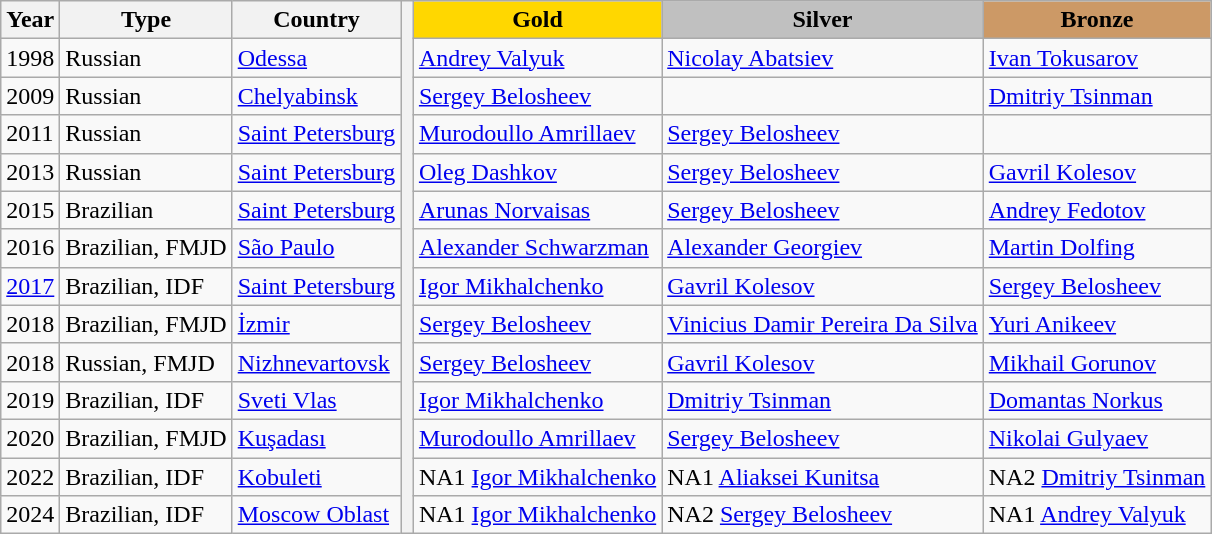<table class="wikitable">
<tr>
<th>Year</th>
<th>Type</th>
<th>Country</th>
<th width=1 rowspan=50></th>
<th style="background-color:gold;">Gold</th>
<th style="background-color:silver;">Silver</th>
<th style="background-color:#cc9966;">Bronze</th>
</tr>
<tr>
<td>1998</td>
<td>Russian</td>
<td> <a href='#'>Odessa</a></td>
<td> <a href='#'>Andrey Valyuk</a></td>
<td> <a href='#'>Nicolay Abatsiev</a></td>
<td> <a href='#'>Ivan Tokusarov</a></td>
</tr>
<tr>
<td>2009</td>
<td>Russian</td>
<td> <a href='#'>Chelyabinsk</a></td>
<td> <a href='#'>Sergey Belosheev</a></td>
<td> </td>
<td> <a href='#'>Dmitriy Tsinman</a></td>
</tr>
<tr>
<td>2011</td>
<td>Russian</td>
<td> <a href='#'>Saint Petersburg</a></td>
<td> <a href='#'>Murodoullo Amrillaev</a></td>
<td> <a href='#'>Sergey Belosheev</a></td>
<td> </td>
</tr>
<tr>
<td>2013</td>
<td>Russian</td>
<td> <a href='#'>Saint Petersburg</a></td>
<td> <a href='#'>Oleg Dashkov</a></td>
<td> <a href='#'>Sergey Belosheev</a></td>
<td> <a href='#'>Gavril Kolesov</a></td>
</tr>
<tr>
<td>2015</td>
<td>Brazilian</td>
<td> <a href='#'>Saint Petersburg</a></td>
<td> <a href='#'>Arunas Norvaisas</a></td>
<td> <a href='#'>Sergey Belosheev</a></td>
<td> <a href='#'>Andrey Fedotov</a></td>
</tr>
<tr>
<td>2016</td>
<td>Brazilian, FMJD</td>
<td> <a href='#'>São Paulo</a></td>
<td> <a href='#'>Alexander Schwarzman</a></td>
<td> <a href='#'>Alexander Georgiev</a></td>
<td> <a href='#'>Martin Dolfing</a></td>
</tr>
<tr>
<td><a href='#'>2017</a></td>
<td>Brazilian, IDF</td>
<td> <a href='#'>Saint Petersburg</a></td>
<td> <a href='#'>Igor Mikhalchenko</a></td>
<td> <a href='#'>Gavril Kolesov</a></td>
<td> <a href='#'>Sergey Belosheev</a></td>
</tr>
<tr>
<td>2018</td>
<td>Brazilian, FMJD</td>
<td> <a href='#'>İzmir</a></td>
<td> <a href='#'>Sergey Belosheev</a></td>
<td> <a href='#'>Vinicius Damir Pereira Da Silva</a></td>
<td> <a href='#'>Yuri Anikeev</a></td>
</tr>
<tr>
<td>2018</td>
<td>Russian, FMJD</td>
<td> <a href='#'>Nizhnevartovsk</a></td>
<td> <a href='#'>Sergey Belosheev</a></td>
<td> <a href='#'>Gavril Kolesov</a></td>
<td> <a href='#'>Mikhail Gorunov</a></td>
</tr>
<tr>
<td>2019</td>
<td>Brazilian, IDF</td>
<td> <a href='#'>Sveti Vlas</a></td>
<td> <a href='#'>Igor Mikhalchenko</a></td>
<td> <a href='#'>Dmitriy Tsinman</a></td>
<td> <a href='#'>Domantas Norkus</a></td>
</tr>
<tr>
<td>2020</td>
<td>Brazilian, FMJD</td>
<td> <a href='#'>Kuşadası</a></td>
<td> <a href='#'>Murodoullo Amrillaev</a></td>
<td> <a href='#'>Sergey Belosheev</a></td>
<td> <a href='#'>Nikolai Gulyaev</a></td>
</tr>
<tr>
<td>2022</td>
<td>Brazilian, IDF</td>
<td> <a href='#'>Kobuleti</a></td>
<td>NA1 <a href='#'>Igor Mikhalchenko</a></td>
<td>NA1 <a href='#'>Aliaksei Kunitsa</a></td>
<td>NA2 <a href='#'>Dmitriy Tsinman</a></td>
</tr>
<tr>
<td>2024</td>
<td>Brazilian, IDF</td>
<td> <a href='#'>Moscow Oblast</a></td>
<td>NA1 <a href='#'>Igor Mikhalchenko</a></td>
<td>NA2 <a href='#'>Sergey Belosheev</a></td>
<td>NA1 <a href='#'>Andrey Valyuk</a></td>
</tr>
</table>
